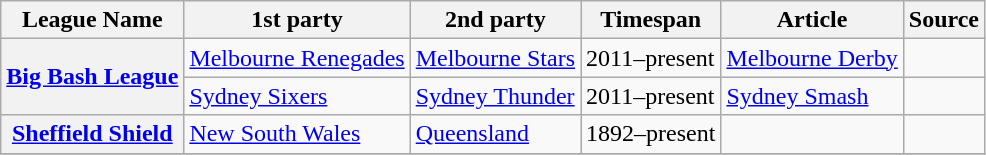<table class="wikitable">
<tr>
<th>League Name</th>
<th>1st party</th>
<th>2nd party</th>
<th>Timespan</th>
<th>Article</th>
<th article class="unsortable">Source</th>
</tr>
<tr>
<th rowspan=2><a href='#'>Big Bash League</a></th>
<td><a href='#'>Melbourne Renegades</a></td>
<td><a href='#'>Melbourne Stars</a></td>
<td>2011–present</td>
<td><a href='#'>Melbourne Derby</a></td>
<td></td>
</tr>
<tr>
<td><a href='#'>Sydney Sixers</a></td>
<td><a href='#'>Sydney Thunder</a></td>
<td>2011–present</td>
<td><a href='#'>Sydney Smash</a></td>
<td></td>
</tr>
<tr>
<th><a href='#'>Sheffield Shield</a></th>
<td><a href='#'>New South Wales</a></td>
<td><a href='#'>Queensland</a></td>
<td>1892–present</td>
<td></td>
<td></td>
</tr>
<tr>
</tr>
</table>
